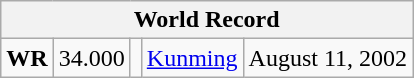<table class="wikitable">
<tr>
<th colspan=5>World Record</th>
</tr>
<tr>
<td><strong>WR</strong></td>
<td>34.000</td>
<td></td>
<td><a href='#'>Kunming</a> </td>
<td>August 11, 2002</td>
</tr>
</table>
